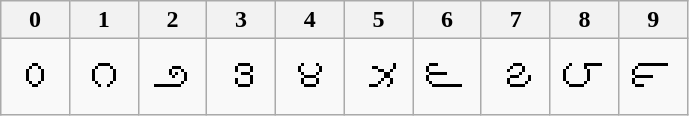<table class="wikitable" style="text-align:center; font-size:200%;">
<tr style="font-size:50%">
<th>0</th>
<th>1</th>
<th>2</th>
<th>3</th>
<th>4</th>
<th>5</th>
<th>6</th>
<th>7</th>
<th>8</th>
<th>9</th>
</tr>
<tr>
<td>౦</td>
<td>౧</td>
<td>౨</td>
<td>౩</td>
<td>౪</td>
<td>౫</td>
<td>౬</td>
<td>౭</td>
<td>౮</td>
<td>౯</td>
</tr>
</table>
